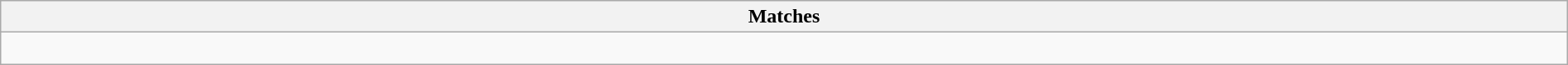<table class="wikitable collapsible collapsed" style="width:100%;">
<tr>
<th>Matches</th>
</tr>
<tr>
<td><br></td>
</tr>
</table>
